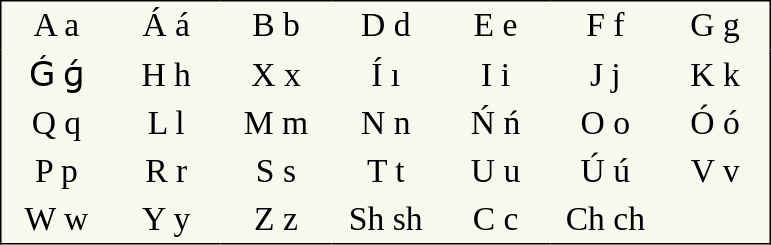<table style="font-family:Arial Unicode MS; font-size:1.4em; border-color:#000000; border-width:1px; border-style:solid; border-collapse:collapse; background-color:#F8F8EF;">
<tr>
<td style="width:3em; text-align:center; padding: 3px;">A a</td>
<td style="width:3em; text-align:center; padding: 3px;">Á á</td>
<td style="width:3em; text-align:center; padding: 3px;">B b</td>
<td style="width:3em; text-align:center; padding: 3px;">D d</td>
<td style="width:3em; text-align:center; padding: 3px;">E e</td>
<td style="width:3em; text-align:center; padding: 3px;">F f</td>
<td style="width:3em; text-align:center; padding: 3px;">G g</td>
</tr>
<tr>
<td style="width:3em; text-align:center; padding: 3px;">Ǵ ɡ́</td>
<td style="width:3em; text-align:center; padding: 3px;">H h</td>
<td style="width:3em; text-align:center; padding: 3px;">X x</td>
<td style="width:3em; text-align:center; padding: 3px;">Í ı</td>
<td style="width:3em; text-align:center; padding: 3px;">I i</td>
<td style="width:3em; text-align:center; padding: 3px;">J j</td>
<td style="width:3em; text-align:center; padding: 3px;">K k</td>
</tr>
<tr>
<td style="width:3em; text-align:center; padding: 3px;">Q q</td>
<td style="width:3em; text-align:center; padding: 3px;">L l</td>
<td style="width:3em; text-align:center; padding: 3px;">M m</td>
<td style="width:3em; text-align:center; padding: 3px;">N n</td>
<td style="width:3em; text-align:center; padding: 3px;">Ń ń</td>
<td style="width:3em; text-align:center; padding: 3px;">O o</td>
<td style="width:3em; text-align:center; padding: 3px;">Ó ó</td>
</tr>
<tr>
<td style="width:3em; text-align:center; padding: 3px;">P p</td>
<td style="width:3em; text-align:center; padding: 3px;">R r</td>
<td style="width:3em; text-align:center; padding: 3px;">S s</td>
<td style="width:3em; text-align:center; padding: 3px;">T t</td>
<td style="width:3em; text-align:center; padding: 3px;">U u</td>
<td style="width:3em; text-align:center; padding: 3px;">Ú ú</td>
<td style="width:3em; text-align:center; padding: 3px;">V v</td>
</tr>
<tr>
<td style="width:3em; text-align:center; padding: 3px;">W w</td>
<td style="width:3em; text-align:center; padding: 3px;">Y y</td>
<td style="width:3em; text-align:center; padding: 3px;">Z z</td>
<td style="width:3em; text-align:center; padding: 3px;">Sh sh</td>
<td style="width:3em; text-align:center; padding: 3px;">C c</td>
<td style="width:3em; text-align:center; padding: 3px;">Ch ch</td>
</tr>
</table>
